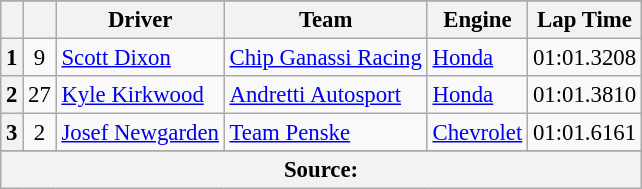<table class="wikitable" style="font-size:95%;">
<tr>
</tr>
<tr>
<th></th>
<th></th>
<th>Driver</th>
<th>Team</th>
<th>Engine</th>
<th>Lap Time</th>
</tr>
<tr>
<th>1</th>
<td align="center">9</td>
<td> <a href='#'>Scott Dixon</a> <strong></strong></td>
<td><a href='#'>Chip Ganassi Racing</a></td>
<td><a href='#'>Honda</a></td>
<td>01:01.3208</td>
</tr>
<tr>
<th>2</th>
<td align="center">27</td>
<td> <a href='#'>Kyle Kirkwood</a></td>
<td><a href='#'>Andretti Autosport</a></td>
<td><a href='#'>Honda</a></td>
<td>01:01.3810</td>
</tr>
<tr>
<th>3</th>
<td align="center">2</td>
<td> <a href='#'>Josef Newgarden</a> <strong></strong></td>
<td><a href='#'>Team Penske</a></td>
<td><a href='#'>Chevrolet</a></td>
<td>01:01.6161</td>
</tr>
<tr>
</tr>
<tr class="sortbottom">
<th colspan="6">Source:</th>
</tr>
</table>
